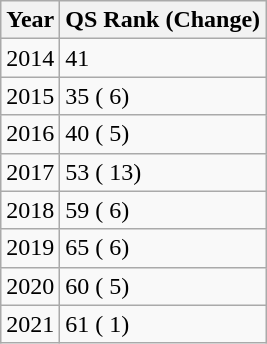<table class=wikitable>
<tr>
<th>Year</th>
<th>QS Rank (Change)</th>
</tr>
<tr>
<td>2014</td>
<td>41</td>
</tr>
<tr>
<td>2015</td>
<td>35 ( 6)</td>
</tr>
<tr>
<td>2016</td>
<td>40 ( 5)</td>
</tr>
<tr>
<td>2017</td>
<td>53 ( 13)</td>
</tr>
<tr>
<td>2018</td>
<td>59 ( 6)</td>
</tr>
<tr>
<td>2019</td>
<td>65 ( 6)</td>
</tr>
<tr>
<td>2020</td>
<td>60 ( 5)</td>
</tr>
<tr>
<td>2021</td>
<td>61 ( 1)</td>
</tr>
</table>
